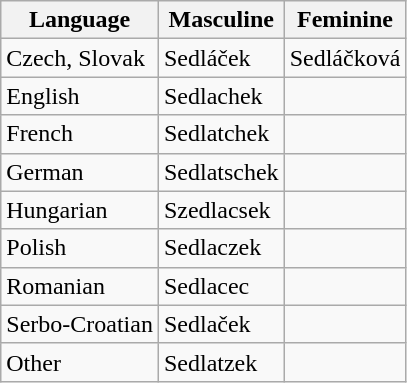<table class="wikitable">
<tr>
<th>Language</th>
<th>Masculine</th>
<th>Feminine</th>
</tr>
<tr>
<td>Czech, Slovak</td>
<td>Sedláček</td>
<td>Sedláčková</td>
</tr>
<tr>
<td>English</td>
<td>Sedlachek</td>
<td></td>
</tr>
<tr>
<td>French</td>
<td>Sedlatchek</td>
<td></td>
</tr>
<tr>
<td>German</td>
<td>Sedlatschek</td>
<td></td>
</tr>
<tr>
<td>Hungarian</td>
<td>Szedlacsek</td>
<td></td>
</tr>
<tr>
<td>Polish</td>
<td>Sedlaczek</td>
<td></td>
</tr>
<tr>
<td>Romanian</td>
<td>Sedlacec</td>
<td></td>
</tr>
<tr>
<td>Serbo-Croatian</td>
<td>Sedlaček</td>
<td></td>
</tr>
<tr>
<td>Other</td>
<td>Sedlatzek</td>
<td></td>
</tr>
</table>
